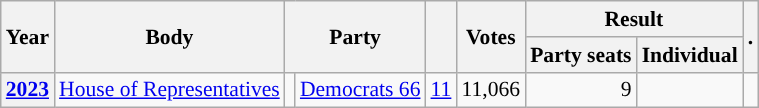<table class="wikitable plainrowheaders sortable" border=2 cellpadding=4 cellspacing=0 style="border: 1px #aaa solid; font-size: 90%; text-align:center;">
<tr>
<th scope="col" rowspan=2>Year</th>
<th scope="col" rowspan=2>Body</th>
<th scope="col" colspan=2 rowspan=2>Party</th>
<th scope="col" rowspan=2></th>
<th scope="col" rowspan=2>Votes</th>
<th scope="colgroup" colspan=2>Result</th>
<th scope="col" rowspan=2 class="unsortable">.</th>
</tr>
<tr>
<th scope="col">Party seats</th>
<th scope="col">Individual</th>
</tr>
<tr>
<th scope="row"><a href='#'>2023</a></th>
<td><a href='#'>House of Representatives</a></td>
<td style="background-color:"></td>
<td><a href='#'>Democrats 66</a></td>
<td style=text-align:right><a href='#'>11</a></td>
<td style=text-align:right>11,066</td>
<td style=text-align:right>9</td>
<td></td>
<td></td>
</tr>
</table>
